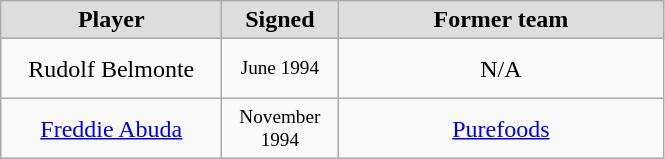<table class="wikitable" style="text-align: center">
<tr align="center" bgcolor="#dddddd">
<td style="width:140px"><strong>Player</strong></td>
<td style="width:70px"><strong>Signed</strong></td>
<td style="width:210px"><strong>Former team</strong></td>
</tr>
<tr style="height:40px">
<td>Rudolf Belmonte</td>
<td style="font-size: 80%">June 1994</td>
<td>N/A</td>
</tr>
<tr style="height:40px">
<td><a href='#'>Freddie Abuda</a></td>
<td style="font-size: 80%">November 1994</td>
<td><a href='#'>Purefoods</a></td>
</tr>
</table>
